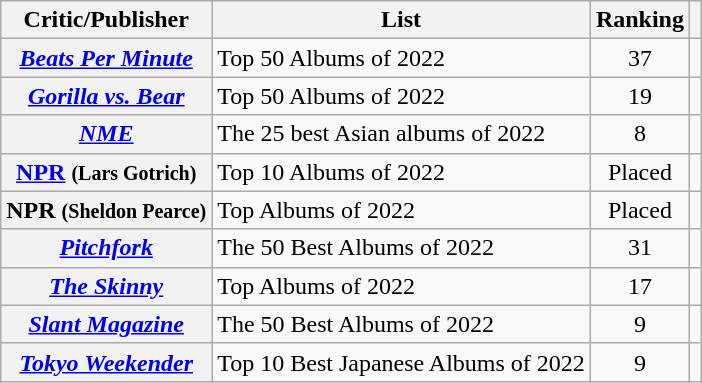<table class="wikitable plainrowheaders">
<tr>
<th>Critic/Publisher</th>
<th>List</th>
<th>Ranking</th>
<th class="unsortable"></th>
</tr>
<tr>
<th scope="row"><em><a href='#'>Beats Per Minute</a></em></th>
<td>Top 50 Albums of 2022</td>
<td style="text-align:center">37</td>
<td style="text-align:center"></td>
</tr>
<tr>
<th scope="row"><em><a href='#'>Gorilla vs. Bear</a></em></th>
<td>Top 50 Albums of 2022</td>
<td style="text-align:center">19</td>
<td style="text-align:center"></td>
</tr>
<tr>
<th scope="row"><em><a href='#'>NME</a></em></th>
<td>The 25 best Asian albums of 2022</td>
<td style="text-align:center">8</td>
<td style="text-align:center"></td>
</tr>
<tr>
<th scope="row"><a href='#'>NPR</a> <small>(Lars Gotrich)</small></th>
<td>Top 10 Albums of 2022</td>
<td style="text-align:center">Placed</td>
<td style="text-align:center"></td>
</tr>
<tr>
<th scope="row">NPR <small>(Sheldon Pearce)</small></th>
<td>Top Albums of 2022</td>
<td style="text-align:center">Placed</td>
<td style="text-align:center"></td>
</tr>
<tr>
<th scope="row"><em><a href='#'>Pitchfork</a></em></th>
<td>The 50 Best Albums of 2022</td>
<td style="text-align:center">31</td>
<td style="text-align:center"></td>
</tr>
<tr>
<th scope="row"><em><a href='#'>The Skinny</a></em></th>
<td>Top Albums of 2022</td>
<td style="text-align:center">17</td>
<td style="text-align:center"></td>
</tr>
<tr>
<th scope="row"><em><a href='#'>Slant Magazine</a></em></th>
<td>The 50 Best Albums of 2022</td>
<td style="text-align:center">9</td>
<td style="text-align:center"></td>
</tr>
<tr>
<th scope="row"><em><a href='#'>Tokyo Weekender</a></em></th>
<td>Top 10 Best Japanese Albums of 2022</td>
<td style="text-align:center">9</td>
<td style="text-align:center"></td>
</tr>
</table>
